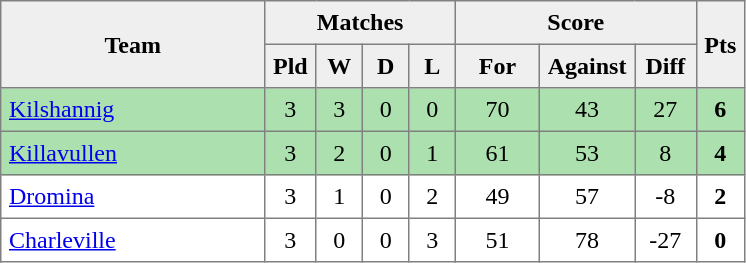<table style=border-collapse:collapse border=1 cellspacing=0 cellpadding=5>
<tr align=center bgcolor=#efefef>
<th rowspan=2 width=165>Team</th>
<th colspan=4>Matches</th>
<th colspan=3>Score</th>
<th rowspan=2width=20>Pts</th>
</tr>
<tr align=center bgcolor=#efefef>
<th width=20>Pld</th>
<th width=20>W</th>
<th width=20>D</th>
<th width=20>L</th>
<th width=45>For</th>
<th width=45>Against</th>
<th width=30>Diff</th>
</tr>
<tr align=center style="background:#ACE1AF;">
<td style="text-align:left;"><a href='#'>Kilshannig</a></td>
<td>3</td>
<td>3</td>
<td>0</td>
<td>0</td>
<td>70</td>
<td>43</td>
<td>27</td>
<td><strong>6</strong></td>
</tr>
<tr align=center style="background:#ACE1AF;">
<td style="text-align:left;"><a href='#'>Killavullen</a></td>
<td>3</td>
<td>2</td>
<td>0</td>
<td>1</td>
<td>61</td>
<td>53</td>
<td>8</td>
<td><strong>4</strong></td>
</tr>
<tr align=center>
<td style="text-align:left;"><a href='#'>Dromina</a></td>
<td>3</td>
<td>1</td>
<td>0</td>
<td>2</td>
<td>49</td>
<td>57</td>
<td>-8</td>
<td><strong>2</strong></td>
</tr>
<tr align=center>
<td style="text-align:left;"><a href='#'>Charleville</a></td>
<td>3</td>
<td>0</td>
<td>0</td>
<td>3</td>
<td>51</td>
<td>78</td>
<td>-27</td>
<td><strong>0</strong></td>
</tr>
</table>
